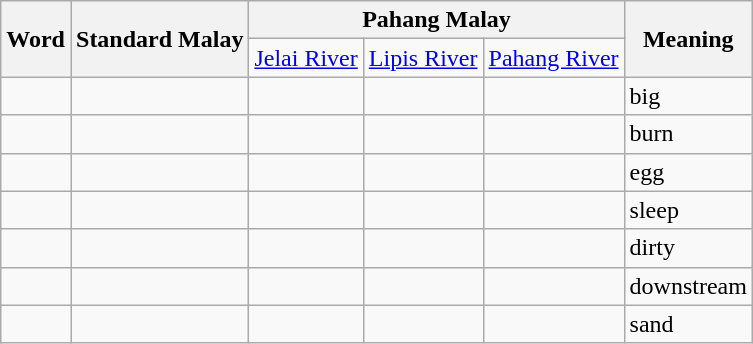<table class="wikitable">
<tr>
<th rowspan="2" style="text-align: center;">Word</th>
<th rowspan="2" style="text-align: center;">Standard Malay</th>
<th colspan="3" style="text-align: center;">Pahang Malay</th>
<th rowspan="2" style="text-align: center;">Meaning</th>
</tr>
<tr>
<td><a href='#'>Jelai River</a></td>
<td><a href='#'>Lipis River</a></td>
<td><a href='#'>Pahang River</a></td>
</tr>
<tr>
<td></td>
<td></td>
<td></td>
<td></td>
<td></td>
<td>big</td>
</tr>
<tr>
<td></td>
<td></td>
<td></td>
<td></td>
<td></td>
<td>burn</td>
</tr>
<tr>
<td></td>
<td></td>
<td></td>
<td></td>
<td></td>
<td>egg</td>
</tr>
<tr>
<td></td>
<td></td>
<td></td>
<td></td>
<td></td>
<td>sleep</td>
</tr>
<tr>
<td></td>
<td></td>
<td></td>
<td></td>
<td></td>
<td>dirty</td>
</tr>
<tr>
<td></td>
<td></td>
<td></td>
<td></td>
<td></td>
<td>downstream</td>
</tr>
<tr>
<td></td>
<td></td>
<td></td>
<td></td>
<td></td>
<td>sand</td>
</tr>
</table>
